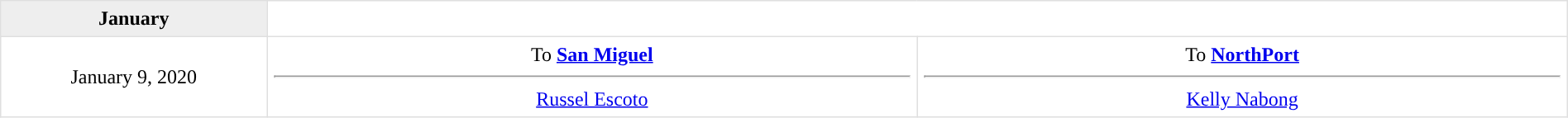<table border=1 style="border-collapse:collapse; text-align: center; width: 100%" bordercolor="#DFDFDF"  cellpadding="5">
<tr bgcolor="eeeeee">
<th>January</th>
</tr>
<tr>
<td style="width:12%">January 9, 2020</td>
<td style="width:29.3%" valign="top">To <strong><a href='#'>San Miguel</a></strong><hr><a href='#'>Russel Escoto</a></td>
<td style="width:29.3%" valign="top">To <strong><a href='#'>NorthPort</a></strong><hr><a href='#'>Kelly Nabong</a></td>
</tr>
</table>
